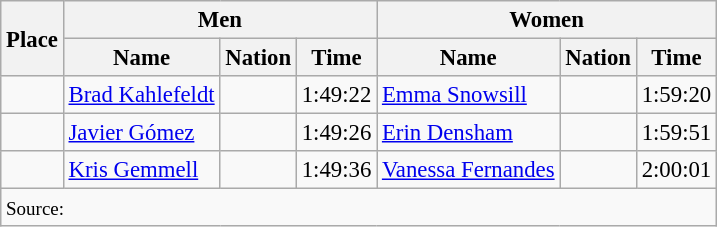<table class=wikitable style="font-size:95%">
<tr>
<th rowspan="2">Place</th>
<th colspan="3">Men</th>
<th colspan="3">Women</th>
</tr>
<tr>
<th>Name</th>
<th>Nation</th>
<th>Time</th>
<th>Name</th>
<th>Nation</th>
<th>Time</th>
</tr>
<tr>
<td align="center"></td>
<td><a href='#'>Brad Kahlefeldt</a></td>
<td></td>
<td>1:49:22</td>
<td><a href='#'>Emma Snowsill</a></td>
<td></td>
<td>1:59:20</td>
</tr>
<tr>
<td align="center"></td>
<td><a href='#'>Javier Gómez</a></td>
<td></td>
<td>1:49:26</td>
<td><a href='#'>Erin Densham</a></td>
<td></td>
<td>1:59:51</td>
</tr>
<tr>
<td align="center"></td>
<td><a href='#'>Kris Gemmell</a></td>
<td></td>
<td>1:49:36</td>
<td><a href='#'>Vanessa Fernandes</a></td>
<td></td>
<td>2:00:01</td>
</tr>
<tr>
<td colspan="7"><small>Source:</small></td>
</tr>
</table>
